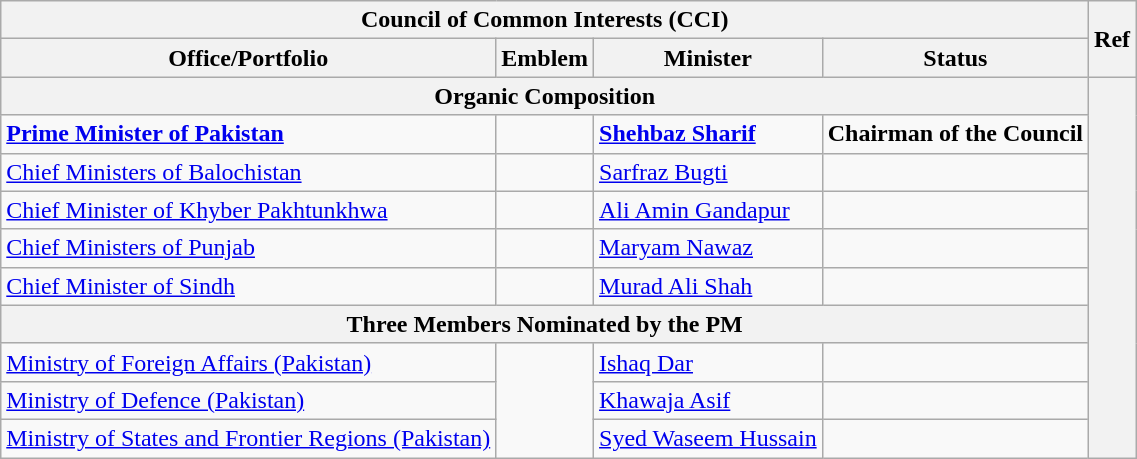<table class="wikitable">
<tr>
<th colspan="4">Council of Common Interests (CCI)</th>
<th rowspan="2">Ref</th>
</tr>
<tr>
<th>Office/Portfolio</th>
<th>Emblem</th>
<th>Minister</th>
<th>Status</th>
</tr>
<tr>
<th colspan="4">Organic Composition</th>
<th rowspan="11"></th>
</tr>
<tr>
<td><strong><a href='#'>Prime Minister of Pakistan</a></strong></td>
<td></td>
<td><strong><a href='#'>Shehbaz Sharif</a></strong></td>
<td><strong>Chairman of the Council</strong></td>
</tr>
<tr>
<td><a href='#'>Chief Ministers of Balochistan</a></td>
<td></td>
<td><a href='#'>Sarfraz Bugti</a></td>
<td></td>
</tr>
<tr>
<td><a href='#'>Chief Minister of Khyber Pakhtunkhwa</a></td>
<td></td>
<td><a href='#'>Ali Amin Gandapur</a></td>
<td></td>
</tr>
<tr>
<td><a href='#'>Chief Ministers of Punjab</a></td>
<td></td>
<td><a href='#'>Maryam Nawaz</a></td>
<td></td>
</tr>
<tr>
<td><a href='#'>Chief Minister of Sindh</a></td>
<td></td>
<td><a href='#'>Murad Ali Shah</a></td>
<td></td>
</tr>
<tr>
<th colspan="4">Three Members Nominated by the PM</th>
</tr>
<tr>
<td><a href='#'>Ministry of Foreign Affairs (Pakistan)</a></td>
<td rowspan="3"></td>
<td><a href='#'>Ishaq Dar</a></td>
<td></td>
</tr>
<tr>
<td><a href='#'>Ministry of Defence (Pakistan)</a></td>
<td><a href='#'>Khawaja Asif</a></td>
<td></td>
</tr>
<tr>
<td><a href='#'>Ministry of States and Frontier Regions (Pakistan)</a></td>
<td><a href='#'>Syed Waseem Hussain</a></td>
<td></td>
</tr>
</table>
